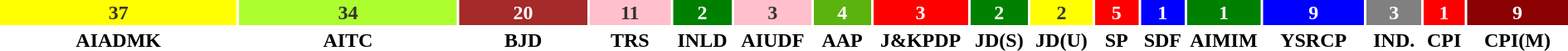<table style="width:100%; text-align:center;">
<tr style="color:white;">
<td style="background:yellow;color: #333; width:6.81%;"><strong>37</strong></td>
<td style="background:greenyellow;color:#333; width:6.26%;"><strong>34</strong></td>
<td style="background:brown; width:3.68%;"><strong>20</strong></td>
<td style="background:pink; color:#333; width:2.02%;"><strong>11</strong></td>
<td style="background:green; width:0.36%;"><strong>2</strong></td>
<td style="background:pink; color:#333; width:0.56%;"><strong>3</strong></td>
<td style="background:#5bb30e; width:0.73%;"><strong>4</strong></td>
<td style="background:red; width:0.56%;"><strong>3</strong></td>
<td style="background:green; width:0.36%;"><strong>2</strong></td>
<td style="background:yellow; color:#333; width:0.36%;"><strong>2</strong></td>
<td style="background:red; width:0.92%;"><strong>5</strong></td>
<td style="background:blue; width:0.18%;"><strong>1</strong></td>
<td style="background:green; width:0.18%;"><strong>1</strong></td>
<td style="background:blue; width:1.66%;"><strong>9</strong></td>
<td style="background:grey; width:0.56%;"><strong>3</strong></td>
<td style="background:red; width:0.18%;"><strong>1</strong></td>
<td style="background:darkred; width:1.66%;"><strong>9</strong></td>
</tr>
<tr>
<td><span><strong>AIADMK</strong></span></td>
<td><span><strong>AITC</strong></span></td>
<td><span><strong>BJD</strong></span></td>
<td><span><strong>TRS</strong></span></td>
<td><span><strong>INLD</strong></span></td>
<td><span><strong>AIUDF</strong></span></td>
<td><span><strong>AAP</strong></span></td>
<td><span><strong>J&KPDP</strong></span></td>
<td><span><strong>JD(S)</strong></span></td>
<td><span><strong>JD(U)</strong></span></td>
<td><span><strong>SP</strong></span></td>
<td><span><strong>SDF</strong></span></td>
<td><span><strong>AIMIM</strong></span></td>
<td><span><strong>YSRCP</strong></span></td>
<td><span><strong>IND.</strong></span></td>
<td><span><strong>CPI</strong></span></td>
<td><span><strong>CPI(M)</strong></span></td>
</tr>
</table>
